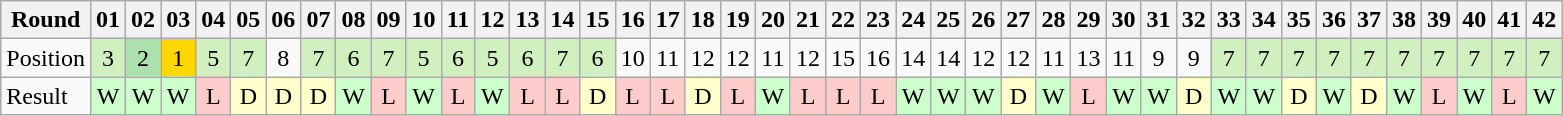<table class=wikitable style="text-align:center;font-size: 100%">
<tr>
<th>Round</th>
<th>01</th>
<th>02</th>
<th>03</th>
<th>04</th>
<th>05</th>
<th>06</th>
<th>07</th>
<th>08</th>
<th>09</th>
<th>10</th>
<th>11</th>
<th>12</th>
<th>13</th>
<th>14</th>
<th>15</th>
<th>16</th>
<th>17</th>
<th>18</th>
<th>19</th>
<th>20</th>
<th>21</th>
<th>22</th>
<th>23</th>
<th>24</th>
<th>25</th>
<th>26</th>
<th>27</th>
<th>28</th>
<th>29</th>
<th>30</th>
<th>31</th>
<th>32</th>
<th>33</th>
<th>34</th>
<th>35</th>
<th>36</th>
<th>37</th>
<th>38</th>
<th>39</th>
<th>40</th>
<th>41</th>
<th>42</th>
</tr>
<tr>
<td style="text-align:left;">Position</td>
<td style="background:#D0F0C0">3</td>
<td style="background:#ACE1AF">2</td>
<td style="background:#FFD700">1</td>
<td style="background:#D0F0C0">5</td>
<td style="background:#D0F0C0">7</td>
<td>8</td>
<td style="background:#D0F0C0">7</td>
<td style="background:#D0F0C0">6</td>
<td style="background:#D0F0C0">7</td>
<td style="background:#D0F0C0">5</td>
<td style="background:#D0F0C0">6</td>
<td style="background:#D0F0C0">5</td>
<td style="background:#D0F0C0">6</td>
<td style="background:#D0F0C0">7</td>
<td style="background:#D0F0C0">6</td>
<td>10</td>
<td>11</td>
<td>12</td>
<td>12</td>
<td>11</td>
<td>12</td>
<td>15</td>
<td>16</td>
<td>14</td>
<td>14</td>
<td>12</td>
<td>12</td>
<td>11</td>
<td>13</td>
<td>11</td>
<td>9</td>
<td>9</td>
<td style="background:#D0F0C0">7</td>
<td style="background:#D0F0C0">7</td>
<td style="background:#D0F0C0">7</td>
<td style="background:#D0F0C0">7</td>
<td style="background:#D0F0C0">7</td>
<td style="background:#D0F0C0">7</td>
<td style="background:#D0F0C0">7</td>
<td style="background:#D0F0C0">7</td>
<td style="background:#D0F0C0">7</td>
<td style="background:#D0F0C0">7</td>
</tr>
<tr>
<td style="text-align:left;">Result</td>
<td style="background:#ccffcc">W</td>
<td style="background:#ccffcc">W</td>
<td style="background:#ccffcc">W</td>
<td style="background:#ffcccc">L</td>
<td style="background:#ffffcc">D</td>
<td style="background:#ffffcc">D</td>
<td style="background:#ffffcc">D</td>
<td style="background:#ccffcc">W</td>
<td style="background:#ffcccc">L</td>
<td style="background:#ccffcc">W</td>
<td style="background:#ffcccc">L</td>
<td style="background:#ccffcc">W</td>
<td style="background:#ffcccc">L</td>
<td style="background:#ffcccc">L</td>
<td style="background:#ffffcc">D</td>
<td style="background:#ffcccc">L</td>
<td style="background:#ffcccc">L</td>
<td style="background:#ffffcc">D</td>
<td style="background:#ffcccc">L</td>
<td style="background:#ccffcc">W</td>
<td style="background:#ffcccc">L</td>
<td style="background:#ffcccc">L</td>
<td style="background:#ffcccc">L</td>
<td style="background:#ccffcc">W</td>
<td style="background:#ccffcc">W</td>
<td style="background:#ccffcc">W</td>
<td style="background:#ffffcc">D</td>
<td style="background:#ccffcc">W</td>
<td style="background:#ffcccc">L</td>
<td style="background:#ccffcc">W</td>
<td style="background:#ccffcc">W</td>
<td style="background:#ffffcc">D</td>
<td style="background:#ccffcc">W</td>
<td style="background:#ccffcc">W</td>
<td style="background:#ffffcc">D</td>
<td style="background:#ccffcc">W</td>
<td style="background:#ffffcc">D</td>
<td style="background:#ccffcc">W</td>
<td style="background:#ffcccc">L</td>
<td style="background:#ccffcc">W</td>
<td style="background:#ffcccc">L</td>
<td style="background:#ccffcc">W</td>
</tr>
</table>
